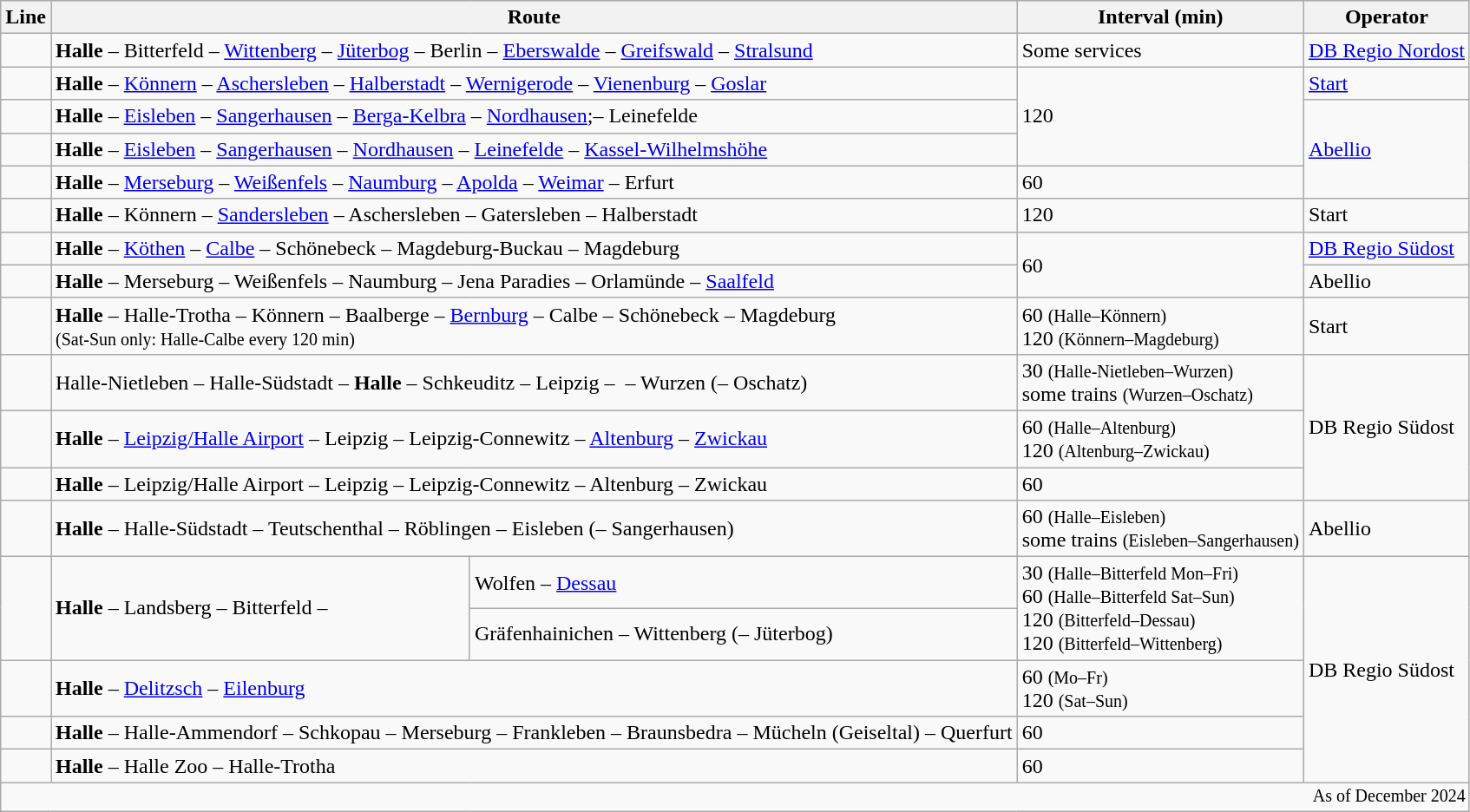<table class="wikitable">
<tr>
<th>Line</th>
<th colspan="2">Route</th>
<th>Interval (min)</th>
<th>Operator</th>
</tr>
<tr>
<td align="center"></td>
<td colspan="2"><strong>Halle</strong> – Bitterfeld – <a href='#'>Wittenberg</a> – <a href='#'>Jüterbog</a> – Berlin – <a href='#'>Eberswalde</a> – <a href='#'>Greifswald</a> – <a href='#'>Stralsund</a></td>
<td>Some services</td>
<td><a href='#'>DB Regio Nordost</a></td>
</tr>
<tr>
<td align="center"></td>
<td colspan="2"><strong>Halle</strong> – <a href='#'>Könnern</a> – <a href='#'>Aschersleben</a> – <a href='#'>Halberstadt</a> – <a href='#'>Wernigerode</a> – <a href='#'>Vienenburg</a> – <a href='#'>Goslar</a></td>
<td rowspan=3>120</td>
<td><a href='#'>Start</a></td>
</tr>
<tr>
<td align="center"></td>
<td colspan="2"><strong>Halle</strong> – <a href='#'>Eisleben</a> – <a href='#'>Sangerhausen</a> – <a href='#'>Berga-Kelbra</a> – <a href='#'>Nordhausen</a>;– Leinefelde</td>
<td rowspan=3><a href='#'>Abellio</a></td>
</tr>
<tr>
<td align="center"></td>
<td colspan="2"><strong>Halle</strong> – <a href='#'>Eisleben</a> – <a href='#'>Sangerhausen</a> – <a href='#'>Nordhausen</a> – <a href='#'>Leinefelde</a> – <a href='#'>Kassel-Wilhelmshöhe</a></td>
</tr>
<tr>
<td align="center"></td>
<td colspan="2"><strong>Halle</strong> – <a href='#'>Merseburg</a> – <a href='#'>Weißenfels</a> – <a href='#'>Naumburg</a> – <a href='#'>Apolda</a> – <a href='#'>Weimar</a> – Erfurt</td>
<td>60</td>
</tr>
<tr>
<td align="center"></td>
<td colspan="2"><strong>Halle</strong> – Könnern – <a href='#'>Sandersleben</a> – Aschersleben – Gatersleben – Halberstadt</td>
<td>120</td>
<td>Start</td>
</tr>
<tr>
<td align="center"></td>
<td colspan="2"><strong>Halle</strong> – <a href='#'>Köthen</a> – <a href='#'>Calbe</a> – Schönebeck – Magdeburg-Buckau – Magdeburg</td>
<td rowspan=2>60</td>
<td><a href='#'>DB Regio Südost</a></td>
</tr>
<tr>
<td align="center"></td>
<td colspan="2"><strong>Halle</strong> – Merseburg – Weißenfels – Naumburg – Jena Paradies – Orlamünde – <a href='#'>Saalfeld</a></td>
<td>Abellio</td>
</tr>
<tr>
<td align="center"></td>
<td colspan="2"><strong>Halle</strong> – Halle-Trotha – Könnern – Baalberge – <a href='#'>Bernburg</a> – Calbe – Schönebeck – Magdeburg<br><small>(Sat-Sun only: Halle-Calbe every 120 min)</small></td>
<td>60 <small>(Halle–Könnern)</small><br>120 <small>(Könnern–Magdeburg)</small></td>
<td>Start</td>
</tr>
<tr>
<td align="center"></td>
<td colspan="2">Halle-Nietleben – Halle-Südstadt – <strong>Halle</strong> – Schkeuditz – Leipzig –  – Wurzen (– Oschatz)</td>
<td>30 <small>(Halle-Nietleben–Wurzen)</small><br>some trains <small>(Wurzen–Oschatz)</small></td>
<td rowspan="3">DB Regio Südost</td>
</tr>
<tr>
<td align="center"></td>
<td colspan="2"><strong>Halle</strong> – <a href='#'>Leipzig/Halle Airport</a> – Leipzig – Leipzig-Connewitz – <a href='#'>Altenburg</a> – <a href='#'>Zwickau</a></td>
<td>60 <small>(Halle–Altenburg)</small><br>120 <small>(Altenburg–Zwickau)</small></td>
</tr>
<tr>
<td align="center"></td>
<td colspan="2"><strong>Halle</strong> – Leipzig/Halle Airport – Leipzig – Leipzig-Connewitz – Altenburg – Zwickau</td>
<td>60</td>
</tr>
<tr>
<td align="center"></td>
<td colspan="2"><strong>Halle</strong> – Halle-Südstadt – Teutschenthal – Röblingen – Eisleben (– Sangerhausen)</td>
<td>60 <small>(Halle–Eisleben)</small><br>some trains <small>(Eisleben–Sangerhausen)</small></td>
<td>Abellio</td>
</tr>
<tr>
<td align="center" rowspan="2"></td>
<td rowspan="2" colspan="1"><strong>Halle</strong> – Landsberg – Bitterfeld –</td>
<td>Wolfen – <a href='#'>Dessau</a></td>
<td rowspan="2" colspan="1">30 <small>(Halle–Bitterfeld Mon–Fri)</small><br>60 <small>(Halle–Bitterfeld Sat–Sun)</small><br>120 <small>(Bitterfeld–Dessau)</small><br>120 <small>(Bitterfeld–Wittenberg)</small></td>
<td rowspan="5">DB Regio Südost</td>
</tr>
<tr>
<td>Gräfenhainichen – Wittenberg (– Jüterbog)</td>
</tr>
<tr>
<td align="center"></td>
<td colspan="2"><strong>Halle</strong> – <a href='#'>Delitzsch</a> – <a href='#'>Eilenburg</a></td>
<td>60 <small>(Mo–Fr)</small><br>120 <small>(Sat–Sun)</small></td>
</tr>
<tr>
<td align="center"></td>
<td colspan="2"><strong>Halle</strong> – Halle-Ammendorf – Schkopau – Merseburg – Frankleben – Braunsbedra – Mücheln (Geiseltal) – Querfurt</td>
<td>60</td>
</tr>
<tr>
<td align="center"></td>
<td colspan="2"><strong>Halle</strong> – Halle Zoo – Halle-Trotha</td>
<td>60</td>
</tr>
<tr>
<td colspan="5" style="text-align:right; font-size:smaller;">As of December 2024</td>
</tr>
</table>
